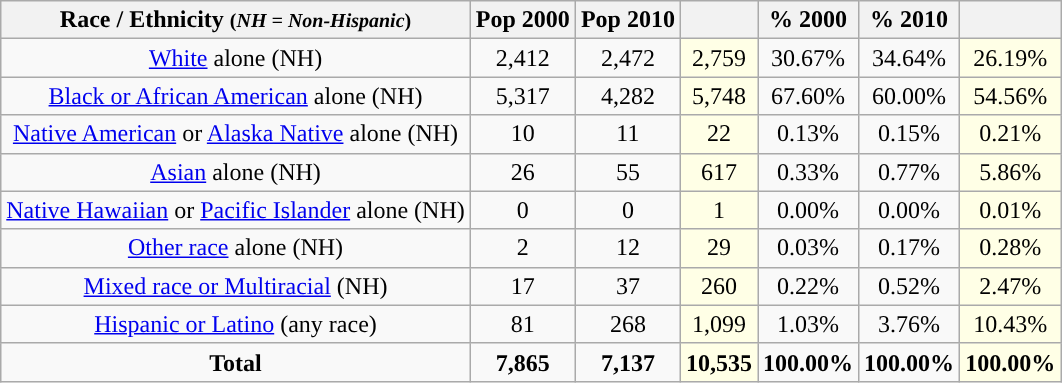<table class="wikitable"  style="text-align:center;">
<tr>
<th>Race / Ethnicity <small>(<em>NH = Non-Hispanic</em>)</small></th>
<th>Pop 2000</th>
<th>Pop 2010</th>
<th></th>
<th>% 2000</th>
<th>% 2010</th>
<th></th>
</tr>
<tr>
<td><a href='#'>White</a> alone (NH)</td>
<td>2,412</td>
<td>2,472</td>
<td style='background: #ffffe6;'>2,759</td>
<td>30.67%</td>
<td>34.64%</td>
<td style='background: #ffffe6;'>26.19%</td>
</tr>
<tr>
<td><a href='#'>Black or African American</a> alone (NH)</td>
<td>5,317</td>
<td>4,282</td>
<td style='background: #ffffe6;'>5,748</td>
<td>67.60%</td>
<td>60.00%</td>
<td style='background: #ffffe6;'>54.56%</td>
</tr>
<tr>
<td><a href='#'>Native American</a> or <a href='#'>Alaska Native</a> alone (NH)</td>
<td>10</td>
<td>11</td>
<td style='background: #ffffe6;'>22</td>
<td>0.13%</td>
<td>0.15%</td>
<td style='background: #ffffe6;'>0.21%</td>
</tr>
<tr>
<td><a href='#'>Asian</a> alone (NH)</td>
<td>26</td>
<td>55</td>
<td style='background: #ffffe6;'>617</td>
<td>0.33%</td>
<td>0.77%</td>
<td style='background: #ffffe6;'>5.86%</td>
</tr>
<tr>
<td><a href='#'>Native Hawaiian</a> or <a href='#'>Pacific Islander</a> alone (NH)</td>
<td>0</td>
<td>0</td>
<td style='background: #ffffe6;'>1</td>
<td>0.00%</td>
<td>0.00%</td>
<td style='background: #ffffe6;'>0.01%</td>
</tr>
<tr>
<td><a href='#'>Other race</a> alone (NH)</td>
<td>2</td>
<td>12</td>
<td style='background: #ffffe6;'>29</td>
<td>0.03%</td>
<td>0.17%</td>
<td style='background: #ffffe6;'>0.28%</td>
</tr>
<tr>
<td><a href='#'>Mixed race or Multiracial</a> (NH)</td>
<td>17</td>
<td>37</td>
<td style='background: #ffffe6;'>260</td>
<td>0.22%</td>
<td>0.52%</td>
<td style='background: #ffffe6;'>2.47%</td>
</tr>
<tr>
<td><a href='#'>Hispanic or Latino</a> (any race)</td>
<td>81</td>
<td>268</td>
<td style='background: #ffffe6;'>1,099</td>
<td>1.03%</td>
<td>3.76%</td>
<td style='background: #ffffe6;'>10.43%</td>
</tr>
<tr>
<td><strong>Total</strong></td>
<td><strong>7,865</strong></td>
<td><strong>7,137</strong></td>
<td style='background: #ffffe6;'><strong>10,535</strong></td>
<td><strong>100.00%</strong></td>
<td><strong>100.00%</strong></td>
<td style='background: #ffffe6;'><strong>100.00%</strong></td>
</tr>
</table>
